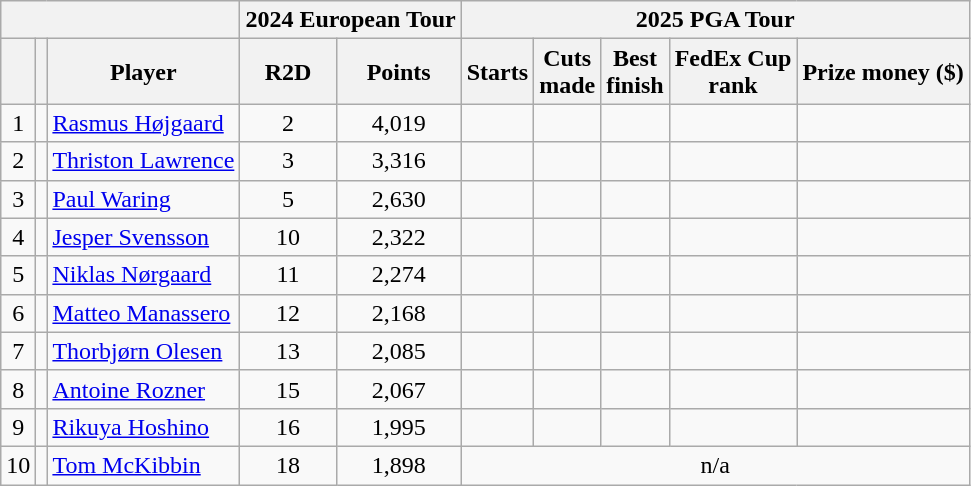<table class="wikitable sortable" style="text-align:center">
<tr>
<th colspan=3></th>
<th colspan=2>2024 European Tour</th>
<th colspan=6>2025 PGA Tour</th>
</tr>
<tr>
<th></th>
<th></th>
<th>Player</th>
<th>R2D<br></th>
<th>Points</th>
<th>Starts</th>
<th>Cuts<br>made</th>
<th>Best<br>finish</th>
<th>FedEx Cup<br>rank</th>
<th>Prize money ($)</th>
</tr>
<tr>
<td>1</td>
<td></td>
<td align=left><a href='#'>Rasmus Højgaard</a></td>
<td>2</td>
<td>4,019</td>
<td></td>
<td></td>
<td></td>
<td></td>
<td></td>
</tr>
<tr>
<td>2</td>
<td></td>
<td align=left><a href='#'>Thriston Lawrence</a></td>
<td>3</td>
<td>3,316</td>
<td></td>
<td></td>
<td></td>
<td></td>
<td></td>
</tr>
<tr>
<td>3</td>
<td></td>
<td align=left><a href='#'>Paul Waring</a></td>
<td>5</td>
<td>2,630</td>
<td></td>
<td></td>
<td></td>
<td></td>
<td></td>
</tr>
<tr>
<td>4</td>
<td></td>
<td align=left><a href='#'>Jesper Svensson</a></td>
<td>10</td>
<td>2,322</td>
<td></td>
<td></td>
<td></td>
<td></td>
<td></td>
</tr>
<tr>
<td>5</td>
<td></td>
<td align=left><a href='#'>Niklas Nørgaard</a></td>
<td>11</td>
<td>2,274</td>
<td></td>
<td></td>
<td></td>
<td></td>
<td></td>
</tr>
<tr>
<td>6</td>
<td></td>
<td align=left><a href='#'>Matteo Manassero</a></td>
<td>12</td>
<td>2,168</td>
<td></td>
<td></td>
<td></td>
<td></td>
<td></td>
</tr>
<tr>
<td>7</td>
<td></td>
<td align=left><a href='#'>Thorbjørn Olesen</a></td>
<td>13</td>
<td>2,085</td>
<td></td>
<td></td>
<td></td>
<td></td>
<td></td>
</tr>
<tr>
<td>8</td>
<td></td>
<td align=left><a href='#'>Antoine Rozner</a></td>
<td>15</td>
<td>2,067</td>
<td></td>
<td></td>
<td></td>
<td></td>
<td></td>
</tr>
<tr>
<td>9</td>
<td></td>
<td align=left><a href='#'>Rikuya Hoshino</a></td>
<td>16</td>
<td>1,995</td>
<td></td>
<td></td>
<td></td>
<td></td>
<td></td>
</tr>
<tr>
<td>10</td>
<td></td>
<td align=left><a href='#'>Tom McKibbin</a></td>
<td>18</td>
<td>1,898</td>
<td colspan=5 align=center>n/a</td>
</tr>
</table>
